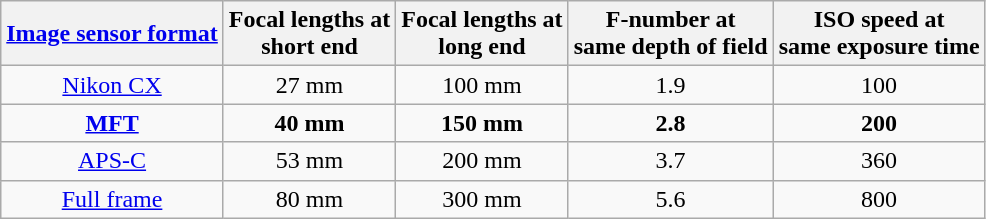<table class="wikitable zebra">
<tr>
<th><a href='#'>Image sensor format</a></th>
<th>Focal lengths at<br>short end</th>
<th>Focal lengths at<br>long end</th>
<th>F-number at<br>same depth of field</th>
<th>ISO speed at<br>same exposure time</th>
</tr>
<tr>
<td style="text-align:center"><a href='#'>Nikon CX</a></td>
<td style="text-align:center">27 mm</td>
<td style="text-align:center">100 mm</td>
<td style="text-align:center">1.9</td>
<td style="text-align:center">100</td>
</tr>
<tr>
<td style="text-align:center"><strong><a href='#'>MFT</a></strong></td>
<td style="text-align:center"><strong>40 mm</strong></td>
<td style="text-align:center"><strong>150 mm</strong></td>
<td style="text-align:center"><strong>2.8</strong></td>
<td style="text-align:center"><strong>200</strong></td>
</tr>
<tr>
<td style="text-align:center"><a href='#'>APS-C</a></td>
<td style="text-align:center">53 mm</td>
<td style="text-align:center">200 mm</td>
<td style="text-align:center">3.7</td>
<td style="text-align:center">360</td>
</tr>
<tr>
<td style="text-align:center"><a href='#'>Full frame</a></td>
<td style="text-align:center">80 mm</td>
<td style="text-align:center">300 mm</td>
<td style="text-align:center">5.6</td>
<td style="text-align:center">800</td>
</tr>
</table>
